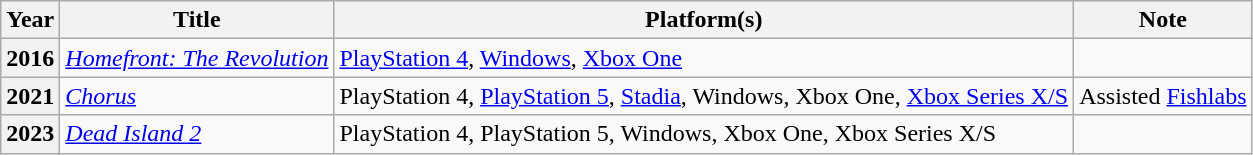<table class="wikitable sortable plainrowheaders">
<tr>
<th scope="col">Year</th>
<th scope="col">Title</th>
<th scope="col">Platform(s)</th>
<th scope="col">Note</th>
</tr>
<tr>
<th scope="row">2016</th>
<td><em><a href='#'>Homefront: The Revolution</a></em></td>
<td><a href='#'>PlayStation 4</a>, <a href='#'>Windows</a>, <a href='#'>Xbox One</a></td>
<td></td>
</tr>
<tr>
<th scope="row">2021</th>
<td><em><a href='#'>Chorus</a></em></td>
<td>PlayStation 4, <a href='#'>PlayStation 5</a>, <a href='#'>Stadia</a>, Windows, Xbox One, <a href='#'>Xbox Series X/S</a></td>
<td>Assisted <a href='#'>Fishlabs</a></td>
</tr>
<tr>
<th scope="row">2023</th>
<td><em><a href='#'>Dead Island 2</a></em></td>
<td>PlayStation 4, PlayStation 5, Windows, Xbox One, Xbox Series X/S</td>
<td></td>
</tr>
</table>
